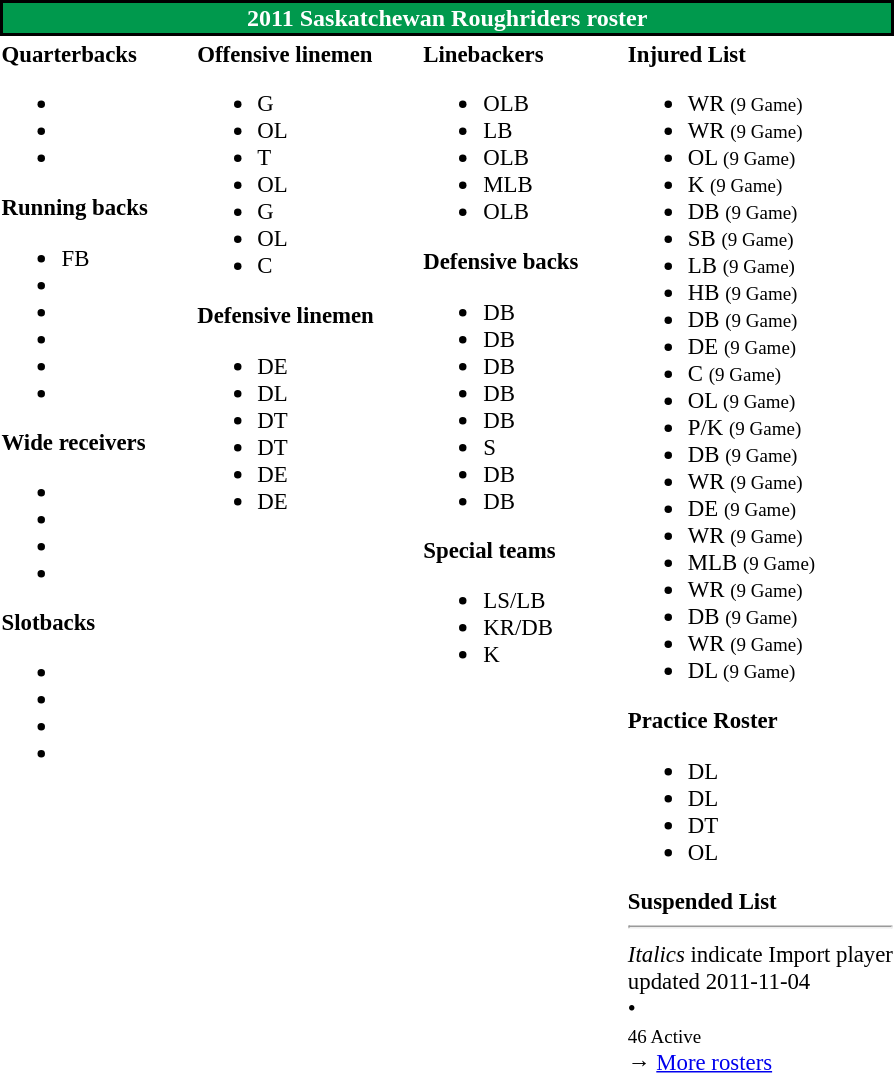<table class="toccolours" style="text-align: left;">
<tr>
<th colspan="7" style="text-align:center; background-color: #00994D; color: white; border:2px solid black;">2011 Saskatchewan Roughriders roster</th>
</tr>
<tr>
<td style="font-size: 95%;" valign="top"><strong>Quarterbacks</strong><br><ul><li></li><li></li><li></li></ul><strong>Running backs</strong><ul><li> FB</li><li></li><li></li><li></li><li></li><li></li></ul><strong>Wide receivers</strong><ul><li></li><li></li><li></li><li></li></ul><strong>Slotbacks</strong><ul><li></li><li></li><li></li><li></li></ul></td>
<td style="width: 25px;"></td>
<td style="font-size: 95%;" valign="top"><strong>Offensive linemen</strong><br><ul><li> G</li><li> OL</li><li> T</li><li> OL</li><li> G</li><li> OL</li><li> C</li></ul><strong>Defensive linemen</strong><ul><li> DE</li><li> DL</li><li> DT</li><li> DT</li><li> DE</li><li> DE</li></ul></td>
<td style="width: 25px;"></td>
<td style="font-size: 95%;" valign="top"><strong>Linebackers</strong><br><ul><li> OLB</li><li> LB</li><li> OLB</li><li> MLB</li><li> OLB</li></ul><strong>Defensive backs</strong><ul><li> DB</li><li> DB</li><li> DB</li><li> DB</li><li> DB</li><li> S</li><li> DB</li><li> DB</li></ul><strong>Special teams</strong><ul><li> LS/LB</li><li> KR/DB</li><li> K</li></ul></td>
<td style="width: 25px;"></td>
<td style="font-size: 95%;" valign="top"><strong>Injured List</strong><br><ul><li> WR  <small>(9 Game)</small></li><li> WR  <small>(9 Game)</small></li><li> OL  <small>(9 Game)</small></li><li> K  <small>(9 Game)</small></li><li> DB  <small>(9 Game)</small></li><li> SB  <small>(9 Game)</small></li><li> LB  <small>(9 Game)</small></li><li> HB  <small>(9 Game)</small></li><li> DB  <small>(9 Game)</small></li><li> DE  <small>(9 Game)</small></li><li> C  <small>(9 Game)</small></li><li> OL  <small>(9 Game)</small></li><li> P/K  <small>(9 Game)</small></li><li> DB  <small>(9 Game)</small></li><li> WR  <small>(9 Game)</small></li><li> DE  <small>(9 Game)</small></li><li> WR  <small>(9 Game)</small></li><li> MLB  <small>(9 Game)</small></li><li> WR  <small>(9 Game)</small></li><li> DB  <small>(9 Game)</small></li><li> WR  <small>(9 Game)</small></li><li> DL  <small>(9 Game)</small></li></ul><strong>Practice Roster</strong><ul><li> DL</li><li> DL</li><li> DT</li><li> OL</li></ul><strong>Suspended List</strong><br><hr>
<em>Italics</em> indicate Import player<br>
<span></span> updated 2011-11-04<br>
<span></span> • <span></span><br>
<small>46 Active</small><br>→ <a href='#'>More rosters</a></td>
</tr>
<tr>
</tr>
</table>
